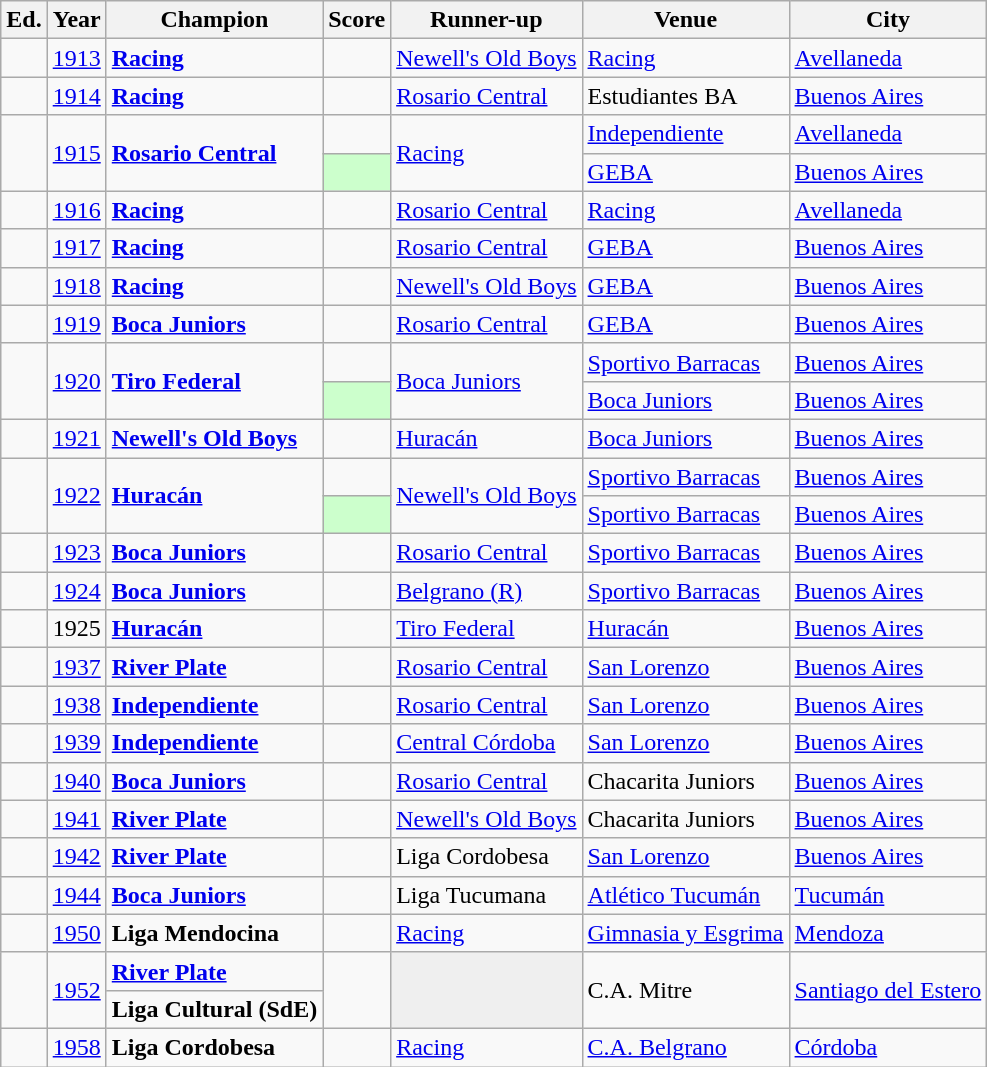<table class="wikitable sortable" style="text-align:">
<tr>
<th>Ed.</th>
<th>Year</th>
<th width= px>Champion</th>
<th>Score</th>
<th width= px>Runner-up</th>
<th>Venue</th>
<th>City</th>
</tr>
<tr>
<td></td>
<td><a href='#'>1913</a></td>
<td><strong><a href='#'>Racing</a></strong> </td>
<td></td>
<td><a href='#'>Newell's Old Boys</a></td>
<td><a href='#'>Racing</a></td>
<td><a href='#'>Avellaneda</a></td>
</tr>
<tr>
<td></td>
<td><a href='#'>1914</a></td>
<td><strong><a href='#'>Racing</a></strong> </td>
<td></td>
<td><a href='#'>Rosario Central</a></td>
<td>Estudiantes BA </td>
<td><a href='#'>Buenos Aires</a></td>
</tr>
<tr>
<td rowspan=2></td>
<td rowspan=2><a href='#'>1915</a></td>
<td rowspan=2><strong><a href='#'>Rosario Central</a></strong> </td>
<td></td>
<td rowspan=2><a href='#'>Racing</a></td>
<td><a href='#'>Independiente</a></td>
<td><a href='#'>Avellaneda</a></td>
</tr>
<tr>
<td bgcolor=#ccffcc></td>
<td><a href='#'>GEBA</a></td>
<td><a href='#'>Buenos Aires</a></td>
</tr>
<tr>
<td></td>
<td><a href='#'>1916</a></td>
<td><strong><a href='#'>Racing</a></strong> </td>
<td></td>
<td><a href='#'>Rosario Central</a></td>
<td><a href='#'>Racing</a></td>
<td><a href='#'>Avellaneda</a></td>
</tr>
<tr>
<td></td>
<td><a href='#'>1917</a></td>
<td><strong><a href='#'>Racing</a></strong> </td>
<td></td>
<td><a href='#'>Rosario Central</a></td>
<td><a href='#'>GEBA</a></td>
<td><a href='#'>Buenos Aires</a></td>
</tr>
<tr>
<td></td>
<td><a href='#'>1918</a></td>
<td><strong><a href='#'>Racing</a></strong> </td>
<td></td>
<td><a href='#'>Newell's Old Boys</a></td>
<td><a href='#'>GEBA</a></td>
<td><a href='#'>Buenos Aires</a></td>
</tr>
<tr>
<td></td>
<td><a href='#'>1919</a></td>
<td><strong><a href='#'>Boca Juniors</a></strong> </td>
<td></td>
<td><a href='#'>Rosario Central</a></td>
<td><a href='#'>GEBA</a></td>
<td><a href='#'>Buenos Aires</a></td>
</tr>
<tr>
<td rowspan=2></td>
<td rowspan=2><a href='#'>1920</a></td>
<td rowspan=2><strong><a href='#'>Tiro Federal</a></strong> </td>
<td></td>
<td rowspan=2><a href='#'>Boca Juniors</a></td>
<td><a href='#'>Sportivo Barracas</a></td>
<td><a href='#'>Buenos Aires</a></td>
</tr>
<tr>
<td bgcolor=#ccffcc></td>
<td><a href='#'>Boca Juniors</a></td>
<td><a href='#'>Buenos Aires</a></td>
</tr>
<tr>
<td></td>
<td><a href='#'>1921</a></td>
<td><strong><a href='#'>Newell's Old Boys</a></strong> </td>
<td></td>
<td><a href='#'>Huracán</a></td>
<td><a href='#'>Boca Juniors</a></td>
<td><a href='#'>Buenos Aires</a></td>
</tr>
<tr>
<td rowspan=2></td>
<td rowspan=2><a href='#'>1922</a></td>
<td rowspan=2><strong><a href='#'>Huracán</a></strong> </td>
<td></td>
<td rowspan=2><a href='#'>Newell's Old Boys</a></td>
<td><a href='#'>Sportivo Barracas</a></td>
<td><a href='#'>Buenos Aires</a></td>
</tr>
<tr>
<td bgcolor=#ccffcc></td>
<td><a href='#'>Sportivo Barracas</a></td>
<td><a href='#'>Buenos Aires</a></td>
</tr>
<tr>
<td></td>
<td><a href='#'>1923</a></td>
<td><strong><a href='#'>Boca Juniors</a></strong> </td>
<td></td>
<td><a href='#'>Rosario Central</a></td>
<td><a href='#'>Sportivo Barracas</a></td>
<td><a href='#'>Buenos Aires</a></td>
</tr>
<tr>
<td></td>
<td><a href='#'>1924</a></td>
<td><strong><a href='#'>Boca Juniors</a></strong> </td>
<td></td>
<td><a href='#'>Belgrano (R)</a></td>
<td><a href='#'>Sportivo Barracas</a></td>
<td><a href='#'>Buenos Aires</a></td>
</tr>
<tr>
<td></td>
<td>1925</td>
<td><strong><a href='#'>Huracán</a></strong> </td>
<td></td>
<td><a href='#'>Tiro Federal</a></td>
<td><a href='#'>Huracán</a></td>
<td><a href='#'>Buenos Aires</a></td>
</tr>
<tr>
<td></td>
<td><a href='#'>1937</a></td>
<td><strong><a href='#'>River Plate</a></strong> </td>
<td></td>
<td><a href='#'>Rosario Central</a></td>
<td><a href='#'>San Lorenzo</a></td>
<td><a href='#'>Buenos Aires</a></td>
</tr>
<tr>
<td></td>
<td><a href='#'>1938</a></td>
<td><strong><a href='#'>Independiente</a></strong> </td>
<td></td>
<td><a href='#'>Rosario Central</a></td>
<td><a href='#'>San Lorenzo</a></td>
<td><a href='#'>Buenos Aires</a></td>
</tr>
<tr>
<td></td>
<td><a href='#'>1939</a></td>
<td><strong><a href='#'>Independiente</a></strong> </td>
<td></td>
<td><a href='#'>Central Córdoba</a></td>
<td><a href='#'>San Lorenzo</a></td>
<td><a href='#'>Buenos Aires</a></td>
</tr>
<tr>
<td></td>
<td><a href='#'>1940</a></td>
<td><strong><a href='#'>Boca Juniors</a></strong> </td>
<td></td>
<td><a href='#'>Rosario Central</a></td>
<td>Chacarita Juniors </td>
<td><a href='#'>Buenos Aires</a></td>
</tr>
<tr>
<td></td>
<td><a href='#'>1941</a></td>
<td><strong><a href='#'>River Plate</a></strong> </td>
<td></td>
<td><a href='#'>Newell's Old Boys</a></td>
<td>Chacarita Juniors </td>
<td><a href='#'>Buenos Aires</a></td>
</tr>
<tr>
<td></td>
<td><a href='#'>1942</a></td>
<td><strong><a href='#'>River Plate</a></strong> </td>
<td></td>
<td>Liga Cordobesa</td>
<td><a href='#'>San Lorenzo</a></td>
<td><a href='#'>Buenos Aires</a></td>
</tr>
<tr>
<td></td>
<td><a href='#'>1944</a></td>
<td><strong><a href='#'>Boca Juniors</a></strong> </td>
<td></td>
<td>Liga Tucumana</td>
<td><a href='#'>Atlético Tucumán</a></td>
<td><a href='#'>Tucumán</a></td>
</tr>
<tr>
<td></td>
<td><a href='#'>1950</a> </td>
<td><strong>Liga Mendocina</strong> </td>
<td></td>
<td><a href='#'>Racing</a></td>
<td><a href='#'>Gimnasia y Esgrima</a></td>
<td><a href='#'>Mendoza</a></td>
</tr>
<tr>
<td rowspan=2></td>
<td rowspan=2><a href='#'>1952</a></td>
<td><strong><a href='#'>River Plate</a></strong> </td>
<td rowspan=2></td>
<td rowspan=2 style= "background-color:#efefef"></td>
<td rowspan=2>C.A. Mitre</td>
<td rowspan=2><a href='#'>Santiago del Estero</a></td>
</tr>
<tr>
<td><strong>Liga Cultural (SdE)</strong> </td>
</tr>
<tr>
<td></td>
<td><a href='#'>1958</a> </td>
<td><strong>Liga Cordobesa</strong> </td>
<td></td>
<td><a href='#'>Racing</a></td>
<td><a href='#'>C.A. Belgrano</a></td>
<td><a href='#'>Córdoba</a></td>
</tr>
</table>
